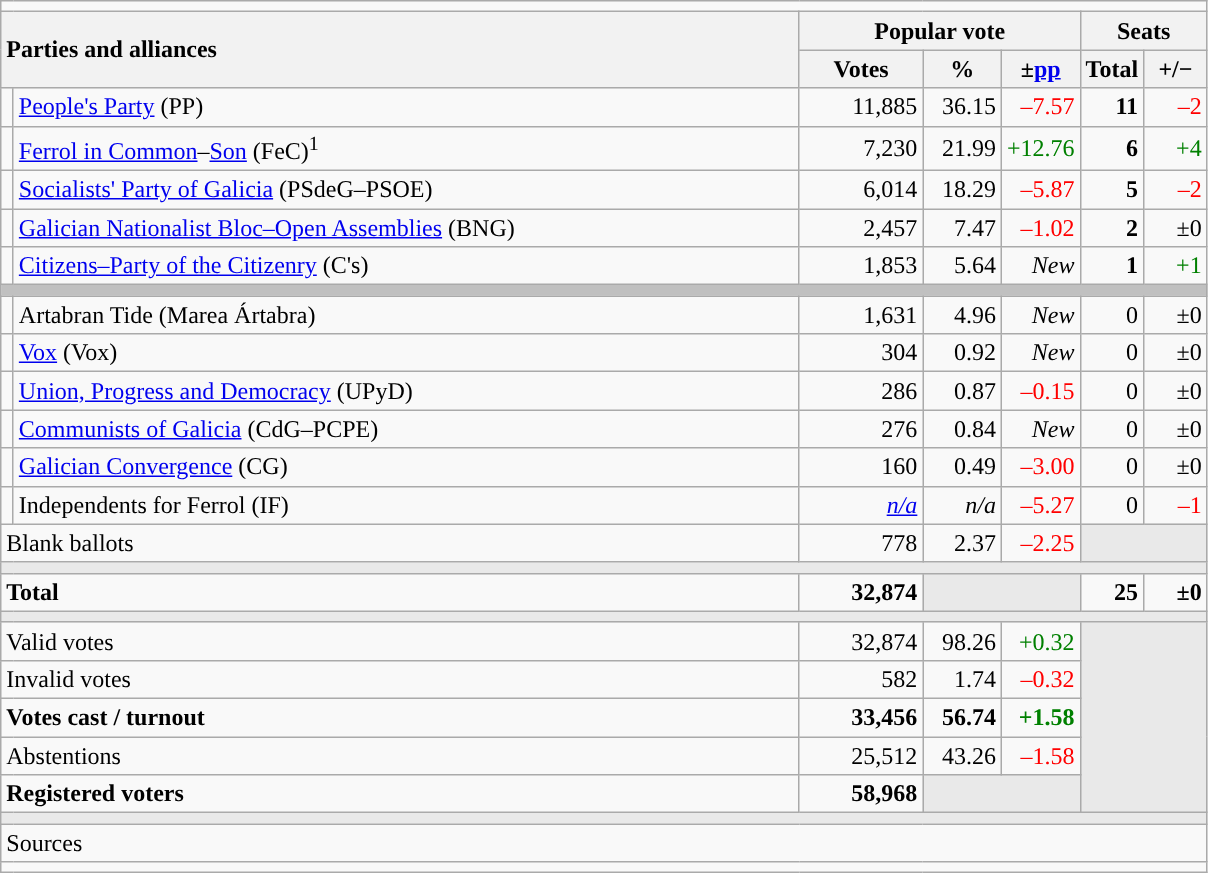<table class="wikitable" style="text-align:right;">
<tr>
<td colspan="7"></td>
</tr>
<tr>
<th style="text-align:left;" rowspan="2" colspan="2" width="525">Parties and alliances</th>
<th colspan="3">Popular vote</th>
<th colspan="2">Seats</th>
</tr>
<tr>
<th width="75">Votes</th>
<th width="45">%</th>
<th width="45">±<a href='#'>pp</a></th>
<th width="35">Total</th>
<th width="35">+/−</th>
</tr>
<tr>
<td width="1" style="color:inherit;background:"></td>
<td align="left"><a href='#'>People's Party</a> (PP)</td>
<td>11,885</td>
<td>36.15</td>
<td style="color:red;">–7.57</td>
<td><strong>11</strong></td>
<td style="color:red;">–2</td>
</tr>
<tr>
<td style="color:inherit;background:"></td>
<td align="left"><a href='#'>Ferrol in Common</a>–<a href='#'>Son</a> (FeC)<sup>1</sup></td>
<td>7,230</td>
<td>21.99</td>
<td style="color:green;">+12.76</td>
<td><strong>6</strong></td>
<td style="color:green;">+4</td>
</tr>
<tr>
<td style="color:inherit;background:"></td>
<td align="left"><a href='#'>Socialists' Party of Galicia</a> (PSdeG–PSOE)</td>
<td>6,014</td>
<td>18.29</td>
<td style="color:red;">–5.87</td>
<td><strong>5</strong></td>
<td style="color:red;">–2</td>
</tr>
<tr>
<td style="color:inherit;background:"></td>
<td align="left"><a href='#'>Galician Nationalist Bloc–Open Assemblies</a> (BNG)</td>
<td>2,457</td>
<td>7.47</td>
<td style="color:red;">–1.02</td>
<td><strong>2</strong></td>
<td>±0</td>
</tr>
<tr>
<td style="color:inherit;background:"></td>
<td align="left"><a href='#'>Citizens–Party of the Citizenry</a> (C's)</td>
<td>1,853</td>
<td>5.64</td>
<td><em>New</em></td>
<td><strong>1</strong></td>
<td style="color:green;">+1</td>
</tr>
<tr>
<td colspan="7" bgcolor="#C0C0C0"></td>
</tr>
<tr>
<td style="color:inherit;background:"></td>
<td align="left">Artabran Tide (Marea Ártabra)</td>
<td>1,631</td>
<td>4.96</td>
<td><em>New</em></td>
<td>0</td>
<td>±0</td>
</tr>
<tr>
<td style="color:inherit;background:"></td>
<td align="left"><a href='#'>Vox</a> (Vox)</td>
<td>304</td>
<td>0.92</td>
<td><em>New</em></td>
<td>0</td>
<td>±0</td>
</tr>
<tr>
<td style="color:inherit;background:"></td>
<td align="left"><a href='#'>Union, Progress and Democracy</a> (UPyD)</td>
<td>286</td>
<td>0.87</td>
<td style="color:red;">–0.15</td>
<td>0</td>
<td>±0</td>
</tr>
<tr>
<td style="color:inherit;background:"></td>
<td align="left"><a href='#'>Communists of Galicia</a> (CdG–PCPE)</td>
<td>276</td>
<td>0.84</td>
<td><em>New</em></td>
<td>0</td>
<td>±0</td>
</tr>
<tr>
<td style="color:inherit;background:"></td>
<td align="left"><a href='#'>Galician Convergence</a> (CG)</td>
<td>160</td>
<td>0.49</td>
<td style="color:red;">–3.00</td>
<td>0</td>
<td>±0</td>
</tr>
<tr>
<td style="color:inherit;background:"></td>
<td align="left">Independents for Ferrol (IF)</td>
<td><em><a href='#'>n/a</a></em></td>
<td><em>n/a</em></td>
<td style="color:red;">–5.27</td>
<td>0</td>
<td style="color:red;">–1</td>
</tr>
<tr>
<td align="left" colspan="2">Blank ballots</td>
<td>778</td>
<td>2.37</td>
<td style="color:red;">–2.25</td>
<td bgcolor="#E9E9E9" colspan="2"></td>
</tr>
<tr>
<td colspan="7" bgcolor="#E9E9E9"></td>
</tr>
<tr style="font-weight:bold;">
<td align="left" colspan="2">Total</td>
<td>32,874</td>
<td bgcolor="#E9E9E9" colspan="2"></td>
<td>25</td>
<td>±0</td>
</tr>
<tr>
<td colspan="7" bgcolor="#E9E9E9"></td>
</tr>
<tr>
<td align="left" colspan="2">Valid votes</td>
<td>32,874</td>
<td>98.26</td>
<td style="color:green;">+0.32</td>
<td bgcolor="#E9E9E9" colspan="2" rowspan="5"></td>
</tr>
<tr>
<td align="left" colspan="2">Invalid votes</td>
<td>582</td>
<td>1.74</td>
<td style="color:red;">–0.32</td>
</tr>
<tr style="font-weight:bold;">
<td align="left" colspan="2">Votes cast / turnout</td>
<td>33,456</td>
<td>56.74</td>
<td style="color:green;">+1.58</td>
</tr>
<tr>
<td align="left" colspan="2">Abstentions</td>
<td>25,512</td>
<td>43.26</td>
<td style="color:red;">–1.58</td>
</tr>
<tr style="font-weight:bold;">
<td align="left" colspan="2">Registered voters</td>
<td>58,968</td>
<td bgcolor="#E9E9E9" colspan="2"></td>
</tr>
<tr>
<td colspan="7" bgcolor="#E9E9E9"></td>
</tr>
<tr>
<td align="left" colspan="7">Sources</td>
</tr>
<tr>
<td colspan="7" style="text-align:left; max-width:790px;"></td>
</tr>
</table>
